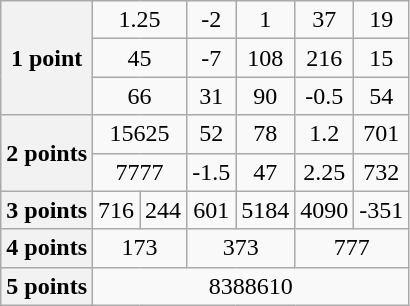<table class="wikitable" style="text-align:center">
<tr>
<th scope="row" rowspan="3">1 point</th>
<td colspan="2">1.25</td>
<td>-2</td>
<td>1</td>
<td>37</td>
<td>19</td>
</tr>
<tr>
<td colspan="2">45</td>
<td>-7</td>
<td>108</td>
<td>216</td>
<td>15</td>
</tr>
<tr>
<td colspan="2">66</td>
<td>31</td>
<td>90</td>
<td>-0.5</td>
<td>54</td>
</tr>
<tr>
<th scope="row" rowspan="2">2 points</th>
<td colspan="2">15625</td>
<td>52</td>
<td>78</td>
<td>1.2</td>
<td>701</td>
</tr>
<tr>
<td colspan="2">7777</td>
<td>-1.5</td>
<td>47</td>
<td>2.25</td>
<td>732</td>
</tr>
<tr>
<th scope="row">3 points</th>
<td>716</td>
<td>244</td>
<td>601</td>
<td>5184</td>
<td>4090</td>
<td>-351</td>
</tr>
<tr>
<th scope="row">4 points</th>
<td colspan="2">173</td>
<td colspan="2">373</td>
<td colspan="2">777</td>
</tr>
<tr>
<th scope="row">5 points</th>
<td colspan="6">8388610</td>
</tr>
</table>
